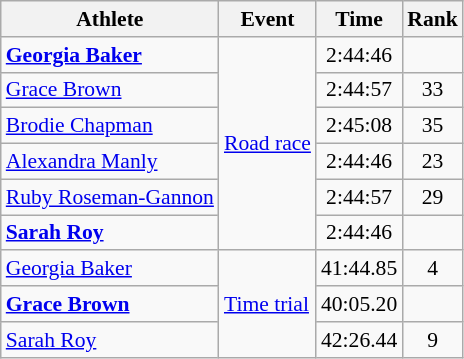<table class=wikitable style=font-size:90%;text-align:center>
<tr>
<th>Athlete</th>
<th>Event</th>
<th>Time</th>
<th>Rank</th>
</tr>
<tr>
<td align=left><strong><a href='#'>Georgia Baker</a></strong></td>
<td align=left rowspan=6><a href='#'>Road race</a></td>
<td>2:44:46</td>
<td></td>
</tr>
<tr>
<td align=left><a href='#'>Grace Brown</a></td>
<td>2:44:57</td>
<td>33</td>
</tr>
<tr>
<td align=left><a href='#'>Brodie Chapman</a></td>
<td>2:45:08</td>
<td>35</td>
</tr>
<tr>
<td align=left><a href='#'>Alexandra Manly</a></td>
<td>2:44:46</td>
<td>23</td>
</tr>
<tr>
<td align=left><a href='#'>Ruby Roseman-Gannon</a></td>
<td>2:44:57</td>
<td>29</td>
</tr>
<tr>
<td align=left><strong><a href='#'>Sarah Roy</a></strong></td>
<td>2:44:46</td>
<td></td>
</tr>
<tr>
<td align=left><a href='#'>Georgia Baker</a></td>
<td align=left rowspan=3><a href='#'>Time trial</a></td>
<td>41:44.85</td>
<td>4</td>
</tr>
<tr>
<td align=left><strong><a href='#'>Grace Brown</a></strong></td>
<td>40:05.20</td>
<td></td>
</tr>
<tr>
<td align=left><a href='#'>Sarah Roy</a></td>
<td>42:26.44</td>
<td>9</td>
</tr>
</table>
